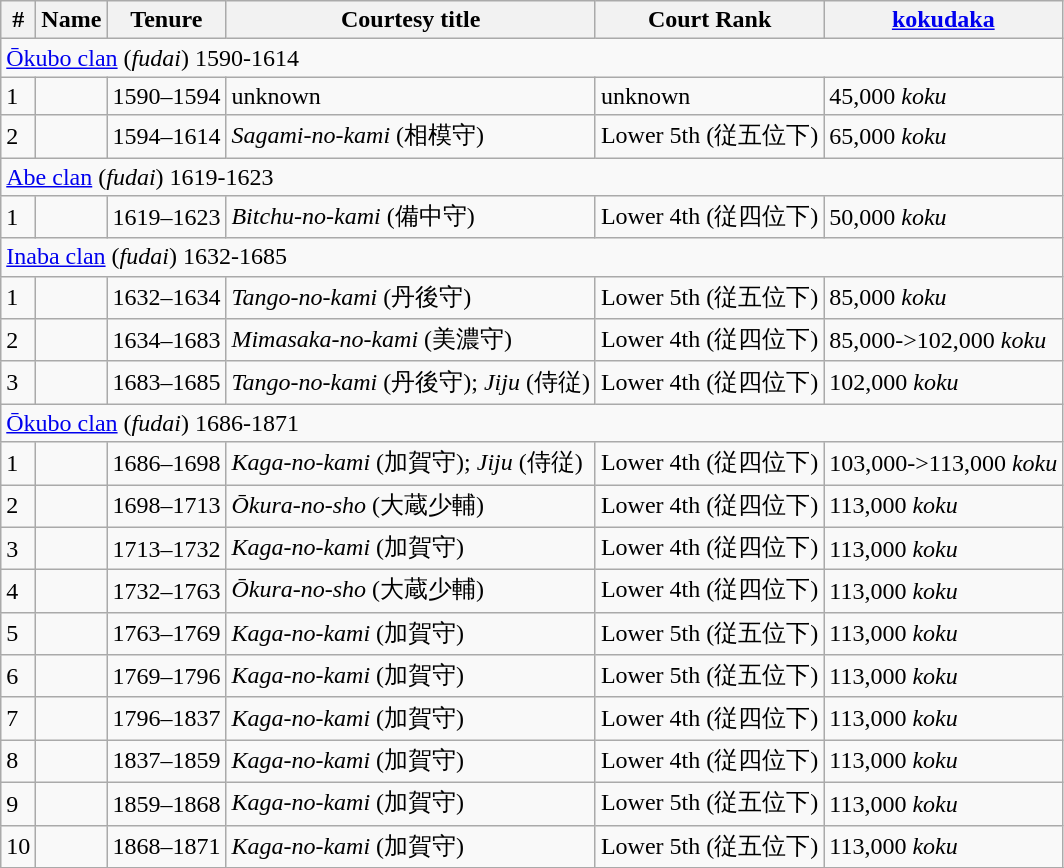<table class=wikitable>
<tr>
<th>#</th>
<th>Name</th>
<th>Tenure</th>
<th>Courtesy title</th>
<th>Court Rank</th>
<th><a href='#'>kokudaka</a></th>
</tr>
<tr>
<td colspan=6> <a href='#'>Ōkubo clan</a> (<em>fudai</em>) 1590-1614</td>
</tr>
<tr>
<td>1</td>
<td></td>
<td>1590–1594</td>
<td>unknown</td>
<td>unknown</td>
<td>45,000 <em>koku</em></td>
</tr>
<tr>
<td>2</td>
<td></td>
<td>1594–1614</td>
<td><em>Sagami-no-kami</em> (相模守)</td>
<td>Lower 5th (従五位下)</td>
<td>65,000 <em>koku</em></td>
</tr>
<tr>
<td colspan=6> <a href='#'>Abe clan</a> (<em>fudai</em>) 1619-1623</td>
</tr>
<tr>
<td>1</td>
<td></td>
<td>1619–1623</td>
<td><em>Bitchu-no-kami</em> (備中守)</td>
<td>Lower 4th (従四位下)</td>
<td>50,000 <em>koku</em></td>
</tr>
<tr>
<td colspan=6> <a href='#'>Inaba clan</a> (<em>fudai</em>) 1632-1685</td>
</tr>
<tr>
<td>1</td>
<td></td>
<td>1632–1634</td>
<td><em>Tango-no-kami</em> (丹後守)</td>
<td>Lower 5th (従五位下)</td>
<td>85,000 <em>koku</em></td>
</tr>
<tr>
<td>2</td>
<td></td>
<td>1634–1683</td>
<td><em>Mimasaka-no-kami</em> (美濃守)</td>
<td>Lower 4th (従四位下)</td>
<td>85,000->102,000 <em>koku</em></td>
</tr>
<tr>
<td>3</td>
<td></td>
<td>1683–1685</td>
<td><em>Tango-no-kami</em> (丹後守); <em>Jiju</em> (侍従)</td>
<td>Lower 4th (従四位下)</td>
<td>102,000 <em>koku</em></td>
</tr>
<tr>
<td colspan=6> <a href='#'>Ōkubo clan</a> (<em>fudai</em>) 1686-1871</td>
</tr>
<tr>
<td>1</td>
<td></td>
<td>1686–1698</td>
<td><em>Kaga-no-kami</em> (加賀守); <em>Jiju</em> (侍従)</td>
<td>Lower 4th (従四位下)</td>
<td>103,000->113,000 <em>koku</em></td>
</tr>
<tr>
<td>2</td>
<td></td>
<td>1698–1713</td>
<td><em>Ōkura-no-sho</em> (大蔵少輔)</td>
<td>Lower 4th (従四位下)</td>
<td>113,000 <em>koku</em></td>
</tr>
<tr>
<td>3</td>
<td></td>
<td>1713–1732</td>
<td><em>Kaga-no-kami</em> (加賀守)</td>
<td>Lower 4th (従四位下)</td>
<td>113,000 <em>koku</em></td>
</tr>
<tr>
<td>4</td>
<td></td>
<td>1732–1763</td>
<td><em>Ōkura-no-sho</em> (大蔵少輔)</td>
<td>Lower 4th (従四位下)</td>
<td>113,000 <em>koku</em></td>
</tr>
<tr>
<td>5</td>
<td></td>
<td>1763–1769</td>
<td><em>Kaga-no-kami</em> (加賀守)</td>
<td>Lower 5th (従五位下)</td>
<td>113,000 <em>koku</em></td>
</tr>
<tr>
<td>6</td>
<td></td>
<td>1769–1796</td>
<td><em>Kaga-no-kami</em> (加賀守)</td>
<td>Lower 5th (従五位下)</td>
<td>113,000 <em>koku</em></td>
</tr>
<tr>
<td>7</td>
<td></td>
<td>1796–1837</td>
<td><em>Kaga-no-kami</em> (加賀守)</td>
<td>Lower 4th (従四位下)</td>
<td>113,000 <em>koku</em></td>
</tr>
<tr>
<td>8</td>
<td></td>
<td>1837–1859</td>
<td><em>Kaga-no-kami</em> (加賀守)</td>
<td>Lower 4th (従四位下)</td>
<td>113,000 <em>koku</em></td>
</tr>
<tr>
<td>9</td>
<td></td>
<td>1859–1868</td>
<td><em>Kaga-no-kami</em> (加賀守)</td>
<td>Lower 5th (従五位下)</td>
<td>113,000 <em>koku</em></td>
</tr>
<tr>
<td>10</td>
<td></td>
<td>1868–1871</td>
<td><em>Kaga-no-kami</em> (加賀守)</td>
<td>Lower 5th (従五位下)</td>
<td>113,000 <em>koku</em></td>
</tr>
<tr>
</tr>
</table>
